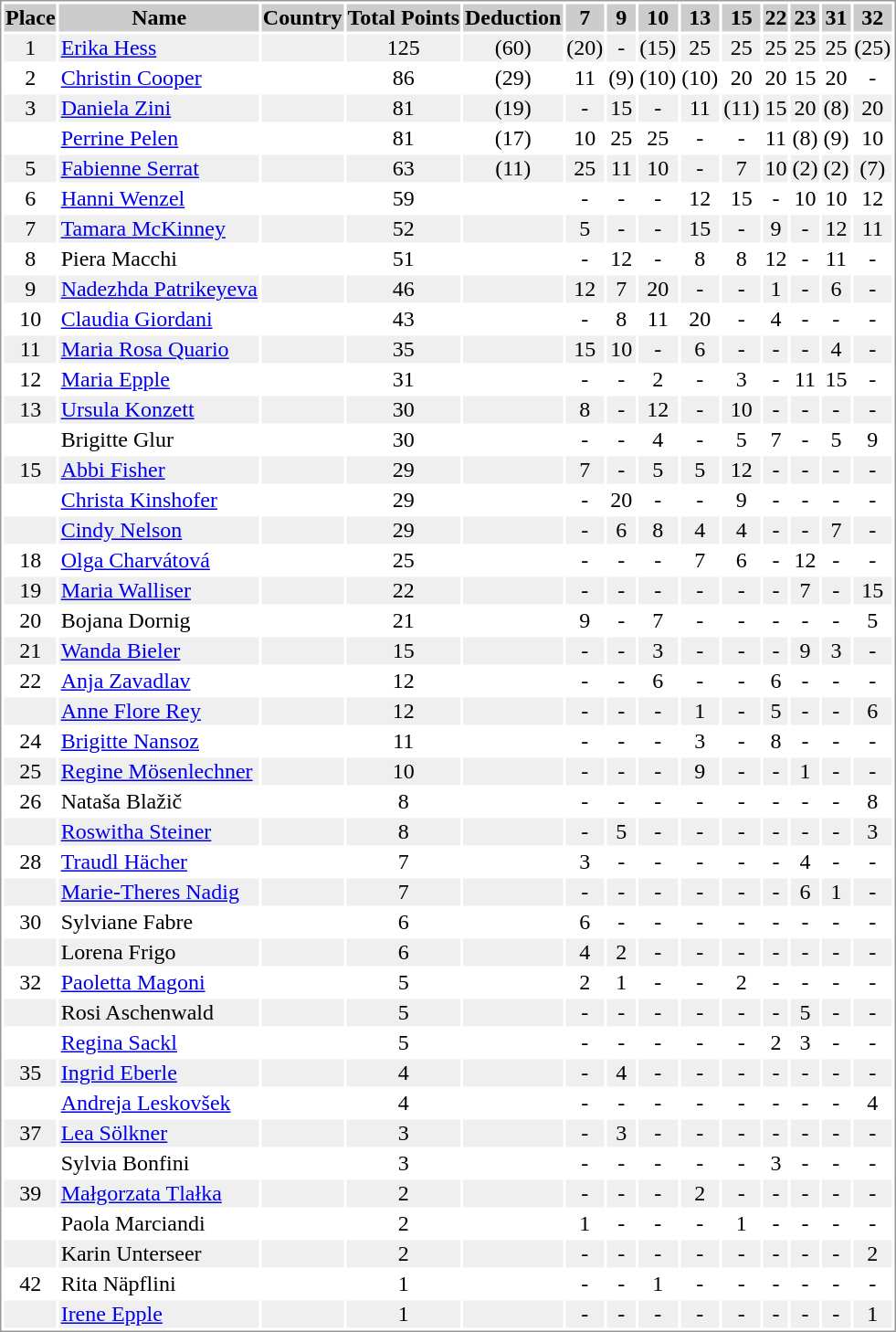<table border="0" style="border: 1px solid #999; background-color:#FFFFFF; text-align:center">
<tr align="center" bgcolor="#CCCCCC">
<th>Place</th>
<th>Name</th>
<th>Country</th>
<th>Total Points</th>
<th>Deduction</th>
<th>7</th>
<th>9</th>
<th>10</th>
<th>13</th>
<th>15</th>
<th>22</th>
<th>23</th>
<th>31</th>
<th>32</th>
</tr>
<tr bgcolor="#EFEFEF">
<td>1</td>
<td align="left"><a href='#'>Erika Hess</a></td>
<td align="left"></td>
<td>125</td>
<td>(60)</td>
<td>(20)</td>
<td>-</td>
<td>(15)</td>
<td>25</td>
<td>25</td>
<td>25</td>
<td>25</td>
<td>25</td>
<td>(25)</td>
</tr>
<tr>
<td>2</td>
<td align="left"><a href='#'>Christin Cooper</a></td>
<td align="left"></td>
<td>86</td>
<td>(29)</td>
<td>11</td>
<td>(9)</td>
<td>(10)</td>
<td>(10)</td>
<td>20</td>
<td>20</td>
<td>15</td>
<td>20</td>
<td>-</td>
</tr>
<tr bgcolor="#EFEFEF">
<td>3</td>
<td align="left"><a href='#'>Daniela Zini</a></td>
<td align="left"></td>
<td>81</td>
<td>(19)</td>
<td>-</td>
<td>15</td>
<td>-</td>
<td>11</td>
<td>(11)</td>
<td>15</td>
<td>20</td>
<td>(8)</td>
<td>20</td>
</tr>
<tr>
<td></td>
<td align="left"><a href='#'>Perrine Pelen</a></td>
<td align="left"></td>
<td>81</td>
<td>(17)</td>
<td>10</td>
<td>25</td>
<td>25</td>
<td>-</td>
<td>-</td>
<td>11</td>
<td>(8)</td>
<td>(9)</td>
<td>10</td>
</tr>
<tr bgcolor="#EFEFEF">
<td>5</td>
<td align="left"><a href='#'>Fabienne Serrat</a></td>
<td align="left"></td>
<td>63</td>
<td>(11)</td>
<td>25</td>
<td>11</td>
<td>10</td>
<td>-</td>
<td>7</td>
<td>10</td>
<td>(2)</td>
<td>(2)</td>
<td>(7)</td>
</tr>
<tr>
<td>6</td>
<td align="left"><a href='#'>Hanni Wenzel</a></td>
<td align="left"></td>
<td>59</td>
<td></td>
<td>-</td>
<td>-</td>
<td>-</td>
<td>12</td>
<td>15</td>
<td>-</td>
<td>10</td>
<td>10</td>
<td>12</td>
</tr>
<tr bgcolor="#EFEFEF">
<td>7</td>
<td align="left"><a href='#'>Tamara McKinney</a></td>
<td align="left"></td>
<td>52</td>
<td></td>
<td>5</td>
<td>-</td>
<td>-</td>
<td>15</td>
<td>-</td>
<td>9</td>
<td>-</td>
<td>12</td>
<td>11</td>
</tr>
<tr>
<td>8</td>
<td align="left">Piera Macchi</td>
<td align="left"></td>
<td>51</td>
<td></td>
<td>-</td>
<td>12</td>
<td>-</td>
<td>8</td>
<td>8</td>
<td>12</td>
<td>-</td>
<td>11</td>
<td>-</td>
</tr>
<tr bgcolor="#EFEFEF">
<td>9</td>
<td align="left"><a href='#'>Nadezhda Patrikeyeva</a></td>
<td align="left"></td>
<td>46</td>
<td></td>
<td>12</td>
<td>7</td>
<td>20</td>
<td>-</td>
<td>-</td>
<td>1</td>
<td>-</td>
<td>6</td>
<td>-</td>
</tr>
<tr>
<td>10</td>
<td align="left"><a href='#'>Claudia Giordani</a></td>
<td align="left"></td>
<td>43</td>
<td></td>
<td>-</td>
<td>8</td>
<td>11</td>
<td>20</td>
<td>-</td>
<td>4</td>
<td>-</td>
<td>-</td>
<td>-</td>
</tr>
<tr bgcolor="#EFEFEF">
<td>11</td>
<td align="left"><a href='#'>Maria Rosa Quario</a></td>
<td align="left"></td>
<td>35</td>
<td></td>
<td>15</td>
<td>10</td>
<td>-</td>
<td>6</td>
<td>-</td>
<td>-</td>
<td>-</td>
<td>4</td>
<td>-</td>
</tr>
<tr>
<td>12</td>
<td align="left"><a href='#'>Maria Epple</a></td>
<td align="left"></td>
<td>31</td>
<td></td>
<td>-</td>
<td>-</td>
<td>2</td>
<td>-</td>
<td>3</td>
<td>-</td>
<td>11</td>
<td>15</td>
<td>-</td>
</tr>
<tr bgcolor="#EFEFEF">
<td>13</td>
<td align="left"><a href='#'>Ursula Konzett</a></td>
<td align="left"></td>
<td>30</td>
<td></td>
<td>8</td>
<td>-</td>
<td>12</td>
<td>-</td>
<td>10</td>
<td>-</td>
<td>-</td>
<td>-</td>
<td>-</td>
</tr>
<tr>
<td></td>
<td align="left">Brigitte Glur</td>
<td align="left"></td>
<td>30</td>
<td></td>
<td>-</td>
<td>-</td>
<td>4</td>
<td>-</td>
<td>5</td>
<td>7</td>
<td>-</td>
<td>5</td>
<td>9</td>
</tr>
<tr bgcolor="#EFEFEF">
<td>15</td>
<td align="left"><a href='#'>Abbi Fisher</a></td>
<td align="left"></td>
<td>29</td>
<td></td>
<td>7</td>
<td>-</td>
<td>5</td>
<td>5</td>
<td>12</td>
<td>-</td>
<td>-</td>
<td>-</td>
<td>-</td>
</tr>
<tr>
<td></td>
<td align="left"><a href='#'>Christa Kinshofer</a></td>
<td align="left"></td>
<td>29</td>
<td></td>
<td>-</td>
<td>20</td>
<td>-</td>
<td>-</td>
<td>9</td>
<td>-</td>
<td>-</td>
<td>-</td>
<td>-</td>
</tr>
<tr bgcolor="#EFEFEF">
<td></td>
<td align="left"><a href='#'>Cindy Nelson</a></td>
<td align="left"></td>
<td>29</td>
<td></td>
<td>-</td>
<td>6</td>
<td>8</td>
<td>4</td>
<td>4</td>
<td>-</td>
<td>-</td>
<td>7</td>
<td>-</td>
</tr>
<tr>
<td>18</td>
<td align="left"><a href='#'>Olga Charvátová</a></td>
<td align="left"></td>
<td>25</td>
<td></td>
<td>-</td>
<td>-</td>
<td>-</td>
<td>7</td>
<td>6</td>
<td>-</td>
<td>12</td>
<td>-</td>
<td>-</td>
</tr>
<tr bgcolor="#EFEFEF">
<td>19</td>
<td align="left"><a href='#'>Maria Walliser</a></td>
<td align="left"></td>
<td>22</td>
<td></td>
<td>-</td>
<td>-</td>
<td>-</td>
<td>-</td>
<td>-</td>
<td>-</td>
<td>7</td>
<td>-</td>
<td>15</td>
</tr>
<tr>
<td>20</td>
<td align="left">Bojana Dornig</td>
<td align="left"></td>
<td>21</td>
<td></td>
<td>9</td>
<td>-</td>
<td>7</td>
<td>-</td>
<td>-</td>
<td>-</td>
<td>-</td>
<td>-</td>
<td>5</td>
</tr>
<tr bgcolor="#EFEFEF">
<td>21</td>
<td align="left"><a href='#'>Wanda Bieler</a></td>
<td align="left"></td>
<td>15</td>
<td></td>
<td>-</td>
<td>-</td>
<td>3</td>
<td>-</td>
<td>-</td>
<td>-</td>
<td>9</td>
<td>3</td>
<td>-</td>
</tr>
<tr>
<td>22</td>
<td align="left"><a href='#'>Anja Zavadlav</a></td>
<td align="left"></td>
<td>12</td>
<td></td>
<td>-</td>
<td>-</td>
<td>6</td>
<td>-</td>
<td>-</td>
<td>6</td>
<td>-</td>
<td>-</td>
<td>-</td>
</tr>
<tr bgcolor="#EFEFEF">
<td></td>
<td align="left"><a href='#'>Anne Flore Rey</a></td>
<td align="left"></td>
<td>12</td>
<td></td>
<td>-</td>
<td>-</td>
<td>-</td>
<td>1</td>
<td>-</td>
<td>5</td>
<td>-</td>
<td>-</td>
<td>6</td>
</tr>
<tr>
<td>24</td>
<td align="left"><a href='#'>Brigitte Nansoz</a></td>
<td align="left"></td>
<td>11</td>
<td></td>
<td>-</td>
<td>-</td>
<td>-</td>
<td>3</td>
<td>-</td>
<td>8</td>
<td>-</td>
<td>-</td>
<td>-</td>
</tr>
<tr bgcolor="#EFEFEF">
<td>25</td>
<td align="left"><a href='#'>Regine Mösenlechner</a></td>
<td align="left"></td>
<td>10</td>
<td></td>
<td>-</td>
<td>-</td>
<td>-</td>
<td>9</td>
<td>-</td>
<td>-</td>
<td>1</td>
<td>-</td>
<td>-</td>
</tr>
<tr>
<td>26</td>
<td align="left">Nataša Blažič</td>
<td align="left"></td>
<td>8</td>
<td></td>
<td>-</td>
<td>-</td>
<td>-</td>
<td>-</td>
<td>-</td>
<td>-</td>
<td>-</td>
<td>-</td>
<td>8</td>
</tr>
<tr bgcolor="#EFEFEF">
<td></td>
<td align="left"><a href='#'>Roswitha Steiner</a></td>
<td align="left"></td>
<td>8</td>
<td></td>
<td>-</td>
<td>5</td>
<td>-</td>
<td>-</td>
<td>-</td>
<td>-</td>
<td>-</td>
<td>-</td>
<td>3</td>
</tr>
<tr>
<td>28</td>
<td align="left"><a href='#'>Traudl Hächer</a></td>
<td align="left"></td>
<td>7</td>
<td></td>
<td>3</td>
<td>-</td>
<td>-</td>
<td>-</td>
<td>-</td>
<td>-</td>
<td>4</td>
<td>-</td>
<td>-</td>
</tr>
<tr bgcolor="#EFEFEF">
<td></td>
<td align="left"><a href='#'>Marie-Theres Nadig</a></td>
<td align="left"></td>
<td>7</td>
<td></td>
<td>-</td>
<td>-</td>
<td>-</td>
<td>-</td>
<td>-</td>
<td>-</td>
<td>6</td>
<td>1</td>
<td>-</td>
</tr>
<tr>
<td>30</td>
<td align="left">Sylviane Fabre</td>
<td align="left"></td>
<td>6</td>
<td></td>
<td>6</td>
<td>-</td>
<td>-</td>
<td>-</td>
<td>-</td>
<td>-</td>
<td>-</td>
<td>-</td>
<td>-</td>
</tr>
<tr bgcolor="#EFEFEF">
<td></td>
<td align="left">Lorena Frigo</td>
<td align="left"></td>
<td>6</td>
<td></td>
<td>4</td>
<td>2</td>
<td>-</td>
<td>-</td>
<td>-</td>
<td>-</td>
<td>-</td>
<td>-</td>
<td>-</td>
</tr>
<tr>
<td>32</td>
<td align="left"><a href='#'>Paoletta Magoni</a></td>
<td align="left"></td>
<td>5</td>
<td></td>
<td>2</td>
<td>1</td>
<td>-</td>
<td>-</td>
<td>2</td>
<td>-</td>
<td>-</td>
<td>-</td>
<td>-</td>
</tr>
<tr bgcolor="#EFEFEF">
<td></td>
<td align="left">Rosi Aschenwald</td>
<td align="left"></td>
<td>5</td>
<td></td>
<td>-</td>
<td>-</td>
<td>-</td>
<td>-</td>
<td>-</td>
<td>-</td>
<td>5</td>
<td>-</td>
<td>-</td>
</tr>
<tr>
<td></td>
<td align="left"><a href='#'>Regina Sackl</a></td>
<td align="left"></td>
<td>5</td>
<td></td>
<td>-</td>
<td>-</td>
<td>-</td>
<td>-</td>
<td>-</td>
<td>2</td>
<td>3</td>
<td>-</td>
<td>-</td>
</tr>
<tr bgcolor="#EFEFEF">
<td>35</td>
<td align="left"><a href='#'>Ingrid Eberle</a></td>
<td align="left"></td>
<td>4</td>
<td></td>
<td>-</td>
<td>4</td>
<td>-</td>
<td>-</td>
<td>-</td>
<td>-</td>
<td>-</td>
<td>-</td>
<td>-</td>
</tr>
<tr>
<td></td>
<td align="left"><a href='#'>Andreja Leskovšek</a></td>
<td align="left"></td>
<td>4</td>
<td></td>
<td>-</td>
<td>-</td>
<td>-</td>
<td>-</td>
<td>-</td>
<td>-</td>
<td>-</td>
<td>-</td>
<td>4</td>
</tr>
<tr bgcolor="#EFEFEF">
<td>37</td>
<td align="left"><a href='#'>Lea Sölkner</a></td>
<td align="left"></td>
<td>3</td>
<td></td>
<td>-</td>
<td>3</td>
<td>-</td>
<td>-</td>
<td>-</td>
<td>-</td>
<td>-</td>
<td>-</td>
<td>-</td>
</tr>
<tr>
<td></td>
<td align="left">Sylvia Bonfini</td>
<td align="left"></td>
<td>3</td>
<td></td>
<td>-</td>
<td>-</td>
<td>-</td>
<td>-</td>
<td>-</td>
<td>3</td>
<td>-</td>
<td>-</td>
<td>-</td>
</tr>
<tr bgcolor="#EFEFEF">
<td>39</td>
<td align="left"><a href='#'>Małgorzata Tlałka</a></td>
<td align="left"></td>
<td>2</td>
<td></td>
<td>-</td>
<td>-</td>
<td>-</td>
<td>2</td>
<td>-</td>
<td>-</td>
<td>-</td>
<td>-</td>
<td>-</td>
</tr>
<tr>
<td></td>
<td align="left">Paola Marciandi</td>
<td align="left"></td>
<td>2</td>
<td></td>
<td>1</td>
<td>-</td>
<td>-</td>
<td>-</td>
<td>1</td>
<td>-</td>
<td>-</td>
<td>-</td>
<td>-</td>
</tr>
<tr bgcolor="#EFEFEF">
<td></td>
<td align="left">Karin Unterseer</td>
<td align="left"></td>
<td>2</td>
<td></td>
<td>-</td>
<td>-</td>
<td>-</td>
<td>-</td>
<td>-</td>
<td>-</td>
<td>-</td>
<td>-</td>
<td>2</td>
</tr>
<tr>
<td>42</td>
<td align="left">Rita Näpflini</td>
<td align="left"></td>
<td>1</td>
<td></td>
<td>-</td>
<td>-</td>
<td>1</td>
<td>-</td>
<td>-</td>
<td>-</td>
<td>-</td>
<td>-</td>
<td>-</td>
</tr>
<tr bgcolor="#EFEFEF">
<td></td>
<td align="left"><a href='#'>Irene Epple</a></td>
<td align="left"></td>
<td>1</td>
<td></td>
<td>-</td>
<td>-</td>
<td>-</td>
<td>-</td>
<td>-</td>
<td>-</td>
<td>-</td>
<td>-</td>
<td>1</td>
</tr>
</table>
